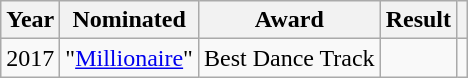<table class="wikitable">
<tr>
<th>Year</th>
<th>Nominated</th>
<th>Award</th>
<th>Result</th>
<th></th>
</tr>
<tr>
<td>2017</td>
<td>"<a href='#'>Millionaire</a>"</td>
<td>Best Dance Track</td>
<td></td>
<td style="text-align:center;"></td>
</tr>
</table>
